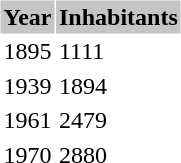<table border="0" cellpadding="2" cellspacing="1">
<tr bgcolor="#C5C5C5">
<th>Year</th>
<th>Inhabitants</th>
</tr>
<tr>
<td>1895</td>
<td>1111</td>
</tr>
<tr>
<td>1939</td>
<td>1894</td>
</tr>
<tr>
<td>1961</td>
<td>2479</td>
</tr>
<tr>
<td>1970</td>
<td>2880</td>
</tr>
</table>
